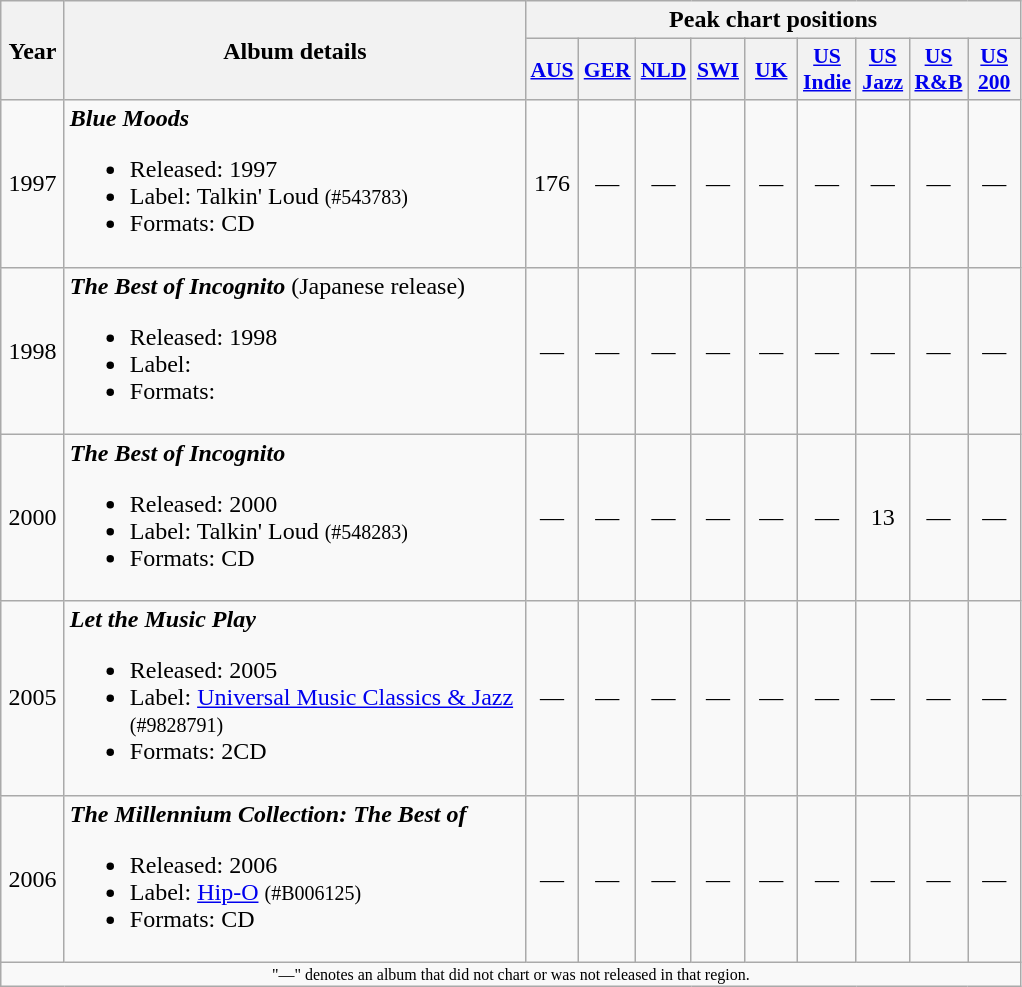<table class="wikitable" style="text-align:center">
<tr>
<th width="35" rowspan="2">Year</th>
<th width="300" rowspan="2">Album details</th>
<th colspan="9">Peak chart positions</th>
</tr>
<tr>
<th style="width:2em;font-size:90%;"><a href='#'>AUS</a><br></th>
<th style="width:2em;font-size:90%;"><a href='#'>GER</a></th>
<th style="width:2em;font-size:90%;"><a href='#'>NLD</a></th>
<th style="width:2em;font-size:90%;"><a href='#'>SWI</a></th>
<th style="width:2em;font-size:90%;"><a href='#'>UK</a></th>
<th style="width:2em;font-size:90%;"><a href='#'>US Indie</a></th>
<th style="width:2em;font-size:90%;"><a href='#'>US Jazz</a> <br></th>
<th style="width:2em;font-size:90%;"><a href='#'>US R&B</a></th>
<th style="width:2em;font-size:90%;"><a href='#'>US 200</a></th>
</tr>
<tr>
<td>1997</td>
<td align="left"><strong><em>Blue Moods</em></strong><br><ul><li>Released: 1997</li><li>Label: Talkin' Loud <small>(#543783)</small></li><li>Formats: CD</li></ul></td>
<td>176</td>
<td>—</td>
<td>—</td>
<td>—</td>
<td>—</td>
<td>—</td>
<td>—</td>
<td>—</td>
<td>—</td>
</tr>
<tr>
<td>1998</td>
<td align="left"><strong><em>The Best of Incognito</em></strong> (Japanese release)<br><ul><li>Released: 1998</li><li>Label:  <small></small></li><li>Formats:</li></ul></td>
<td>—</td>
<td>—</td>
<td>—</td>
<td>—</td>
<td>—</td>
<td>—</td>
<td>—</td>
<td>—</td>
<td>—</td>
</tr>
<tr>
<td>2000</td>
<td align="left"><strong><em>The Best of Incognito</em></strong><br><ul><li>Released: 2000</li><li>Label: Talkin' Loud <small>(#548283)</small></li><li>Formats: CD</li></ul></td>
<td>—</td>
<td>—</td>
<td>—</td>
<td>—</td>
<td>—</td>
<td>—</td>
<td>13</td>
<td>—</td>
<td>—</td>
</tr>
<tr>
<td>2005</td>
<td align="left"><strong><em>Let the Music Play</em></strong><br><ul><li>Released: 2005</li><li>Label: <a href='#'>Universal Music Classics & Jazz</a> <small>(#9828791)</small></li><li>Formats: 2CD</li></ul></td>
<td>—</td>
<td>—</td>
<td>—</td>
<td>—</td>
<td>—</td>
<td>—</td>
<td>—</td>
<td>—</td>
<td>—</td>
</tr>
<tr>
<td>2006</td>
<td align="left"><strong><em>The Millennium Collection: The Best of</em></strong><br><ul><li>Released: 2006</li><li>Label: <a href='#'>Hip-O</a> <small>(#B006125)</small></li><li>Formats: CD</li></ul></td>
<td>—</td>
<td>—</td>
<td>—</td>
<td>—</td>
<td>—</td>
<td>—</td>
<td>—</td>
<td>—</td>
<td>—</td>
</tr>
<tr>
<td colspan="11" style="font-size: 8pt">"—" denotes an album that did not chart or was not released in that region.</td>
</tr>
</table>
